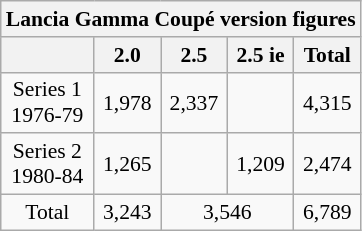<table class="wikitable" style="text-align:center; font-size:90%;">
<tr>
<th colspan=5>Lancia Gamma Coupé version figures</th>
</tr>
<tr>
<th></th>
<th>2.0</th>
<th>2.5</th>
<th>2.5 ie</th>
<th>Total</th>
</tr>
<tr>
<td>Series 1<br>1976-79</td>
<td>1,978</td>
<td>2,337</td>
<td></td>
<td>4,315</td>
</tr>
<tr>
<td>Series 2<br>1980-84</td>
<td>1,265</td>
<td></td>
<td>1,209</td>
<td>2,474</td>
</tr>
<tr>
<td>Total</td>
<td>3,243</td>
<td colspan="2">3,546</td>
<td>6,789</td>
</tr>
</table>
